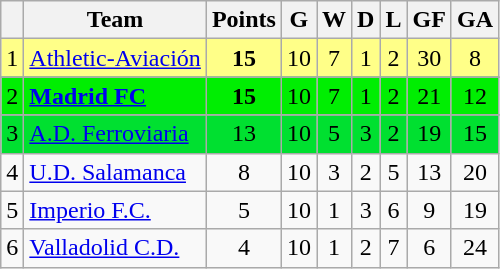<table class="wikitable">
<tr>
<th></th>
<th>Team</th>
<th>Points</th>
<th>G</th>
<th>W</th>
<th>D</th>
<th>L</th>
<th>GF</th>
<th>GA</th>
</tr>
<tr bgcolor="#FFFF88">
<td>1</td>
<td><a href='#'>Athletic-Aviación</a></td>
<td align="center"><strong>15</strong></td>
<td align="center">10</td>
<td align="center">7</td>
<td align="center">1</td>
<td align="center">2</td>
<td align="center">30</td>
<td align="center">8</td>
</tr>
<tr>
</tr>
<tr bgcolor=green2>
<td>2</td>
<td><strong><a href='#'>Madrid FC</a></strong></td>
<td align="center"><strong>15</strong></td>
<td align="center">10</td>
<td align="center">7</td>
<td align="center">1</td>
<td align="center">2</td>
<td align="center">21</td>
<td align="center">12</td>
</tr>
<tr>
</tr>
<tr bgcolor=grey3>
<td>3</td>
<td><a href='#'>A.D. Ferroviaria</a></td>
<td align="center">13</td>
<td align="center">10</td>
<td align="center">5</td>
<td align="center">3</td>
<td align="center">2</td>
<td align="center">19</td>
<td align="center">15</td>
</tr>
<tr>
<td>4</td>
<td><a href='#'>U.D. Salamanca</a></td>
<td align="center">8</td>
<td align="center">10</td>
<td align="center">3</td>
<td align="center">2</td>
<td align="center">5</td>
<td align="center">13</td>
<td align="center">20</td>
</tr>
<tr>
<td>5</td>
<td><a href='#'>Imperio F.C.</a></td>
<td align="center">5</td>
<td align="center">10</td>
<td align="center">1</td>
<td align="center">3</td>
<td align="center">6</td>
<td align="center">9</td>
<td align="center">19</td>
</tr>
<tr>
<td>6</td>
<td><a href='#'>Valladolid C.D.</a></td>
<td align="center">4</td>
<td align="center">10</td>
<td align="center">1</td>
<td align="center">2</td>
<td align="center">7</td>
<td align="center">6</td>
<td align="center">24</td>
</tr>
</table>
